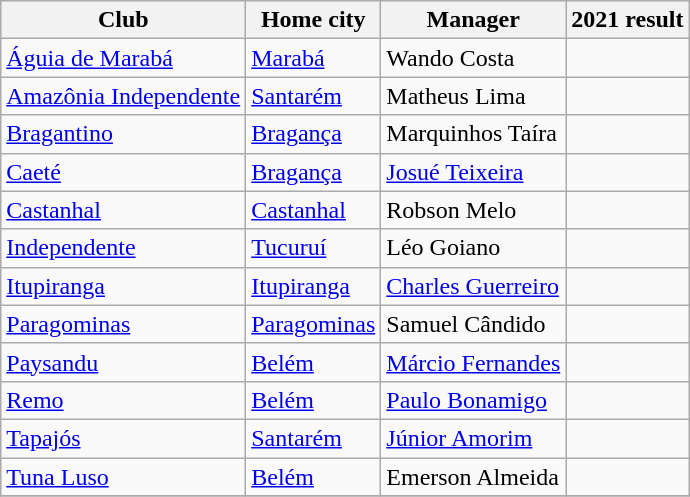<table class="wikitable sortable">
<tr>
<th>Club</th>
<th>Home city</th>
<th>Manager</th>
<th>2021 result</th>
</tr>
<tr>
<td><a href='#'>Águia de Marabá</a></td>
<td><a href='#'>Marabá</a></td>
<td>Wando Costa</td>
<td></td>
</tr>
<tr>
<td><a href='#'>Amazônia Independente</a></td>
<td><a href='#'>Santarém</a></td>
<td>Matheus Lima</td>
<td></td>
</tr>
<tr>
<td><a href='#'>Bragantino</a></td>
<td><a href='#'>Bragança</a></td>
<td>Marquinhos Taíra</td>
<td></td>
</tr>
<tr>
<td><a href='#'>Caeté</a></td>
<td><a href='#'>Bragança</a></td>
<td><a href='#'>Josué Teixeira</a></td>
<td></td>
</tr>
<tr>
<td><a href='#'>Castanhal</a></td>
<td><a href='#'>Castanhal</a></td>
<td>Robson Melo</td>
<td></td>
</tr>
<tr>
<td><a href='#'>Independente</a></td>
<td><a href='#'>Tucuruí</a></td>
<td>Léo Goiano</td>
<td></td>
</tr>
<tr>
<td><a href='#'>Itupiranga</a></td>
<td><a href='#'>Itupiranga</a></td>
<td><a href='#'>Charles Guerreiro</a></td>
<td></td>
</tr>
<tr>
<td><a href='#'>Paragominas</a></td>
<td><a href='#'>Paragominas</a></td>
<td>Samuel Cândido</td>
<td></td>
</tr>
<tr>
<td><a href='#'>Paysandu</a></td>
<td><a href='#'>Belém</a></td>
<td><a href='#'>Márcio Fernandes</a></td>
<td></td>
</tr>
<tr>
<td><a href='#'>Remo</a></td>
<td><a href='#'>Belém</a></td>
<td><a href='#'>Paulo Bonamigo</a></td>
<td></td>
</tr>
<tr>
<td><a href='#'>Tapajós</a></td>
<td><a href='#'>Santarém</a></td>
<td><a href='#'>Júnior Amorim</a></td>
<td></td>
</tr>
<tr>
<td><a href='#'>Tuna Luso</a></td>
<td><a href='#'>Belém</a></td>
<td>Emerson Almeida</td>
<td></td>
</tr>
<tr>
</tr>
</table>
